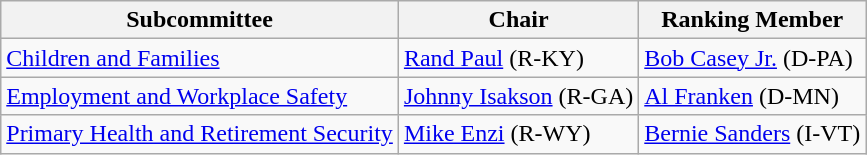<table class="wikitable">
<tr>
<th>Subcommittee</th>
<th>Chair</th>
<th>Ranking Member</th>
</tr>
<tr>
<td><a href='#'>Children and Families</a></td>
<td><a href='#'>Rand Paul</a> (R-KY)</td>
<td><a href='#'>Bob Casey Jr.</a> (D-PA)</td>
</tr>
<tr>
<td><a href='#'>Employment and Workplace Safety</a></td>
<td><a href='#'>Johnny Isakson</a> (R-GA)</td>
<td><a href='#'>Al Franken</a> (D-MN)</td>
</tr>
<tr>
<td><a href='#'>Primary Health and Retirement Security</a></td>
<td><a href='#'>Mike Enzi</a> (R-WY)</td>
<td><a href='#'>Bernie Sanders</a> (I-VT)</td>
</tr>
</table>
